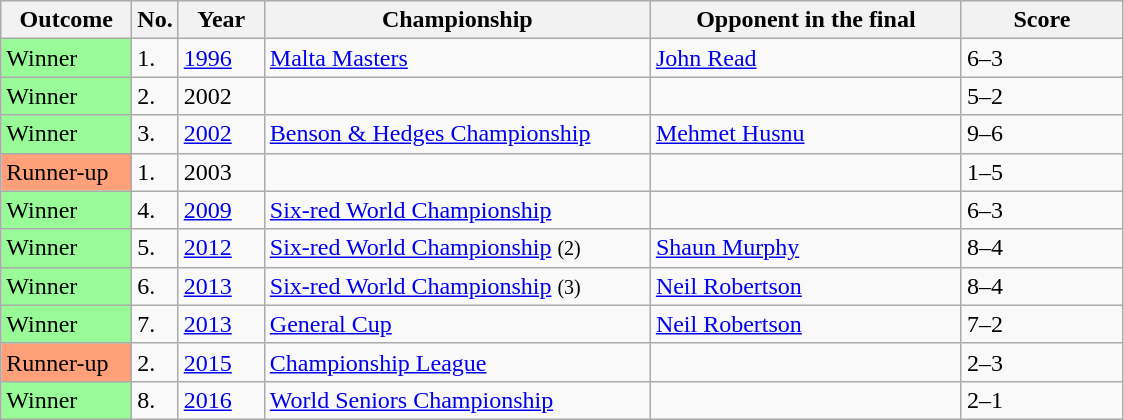<table class="sortable wikitable">
<tr>
<th width="80">Outcome</th>
<th width="20">No.</th>
<th width="50">Year</th>
<th width="250">Championship</th>
<th width="200">Opponent in the final</th>
<th width="100">Score</th>
</tr>
<tr>
<td style="background:#98FB98">Winner</td>
<td>1.</td>
<td><a href='#'>1996</a></td>
<td><a href='#'>Malta Masters</a></td>
<td> <a href='#'>John Read</a></td>
<td>6–3</td>
</tr>
<tr>
<td style="background:#98FB98">Winner</td>
<td>2.</td>
<td>2002</td>
<td></td>
<td> </td>
<td>5–2</td>
</tr>
<tr>
<td style="background:#98FB98">Winner</td>
<td>3.</td>
<td><a href='#'>2002</a></td>
<td><a href='#'>Benson & Hedges Championship</a></td>
<td> <a href='#'>Mehmet Husnu</a></td>
<td>9–6</td>
</tr>
<tr>
<td style="background:#ffa07a;">Runner-up</td>
<td>1.</td>
<td>2003</td>
<td></td>
<td> </td>
<td>1–5</td>
</tr>
<tr>
<td style="background:#98FB98">Winner</td>
<td>4.</td>
<td><a href='#'>2009</a></td>
<td><a href='#'>Six-red World Championship</a></td>
<td> </td>
<td align="centr">6–3</td>
</tr>
<tr>
<td style="background:#98FB98">Winner</td>
<td>5.</td>
<td><a href='#'>2012</a></td>
<td><a href='#'>Six-red World Championship</a> <small>(2)</small></td>
<td> <a href='#'>Shaun Murphy</a></td>
<td align="centr">8–4</td>
</tr>
<tr>
<td style="background:#98FB98">Winner</td>
<td>6.</td>
<td><a href='#'>2013</a></td>
<td><a href='#'>Six-red World Championship</a> <small>(3)</small></td>
<td> <a href='#'>Neil Robertson</a></td>
<td align="centr">8–4</td>
</tr>
<tr>
<td style="background:#98FB98">Winner</td>
<td>7.</td>
<td><a href='#'>2013</a></td>
<td><a href='#'>General Cup</a></td>
<td> <a href='#'>Neil Robertson</a></td>
<td>7–2</td>
</tr>
<tr>
<td style="background:#ffa07a;">Runner-up</td>
<td>2.</td>
<td><a href='#'>2015</a></td>
<td><a href='#'>Championship League</a></td>
<td> </td>
<td>2–3</td>
</tr>
<tr>
<td style="background:#98FB98">Winner</td>
<td>8.</td>
<td><a href='#'>2016</a></td>
<td><a href='#'>World Seniors Championship</a></td>
<td> </td>
<td>2–1</td>
</tr>
</table>
